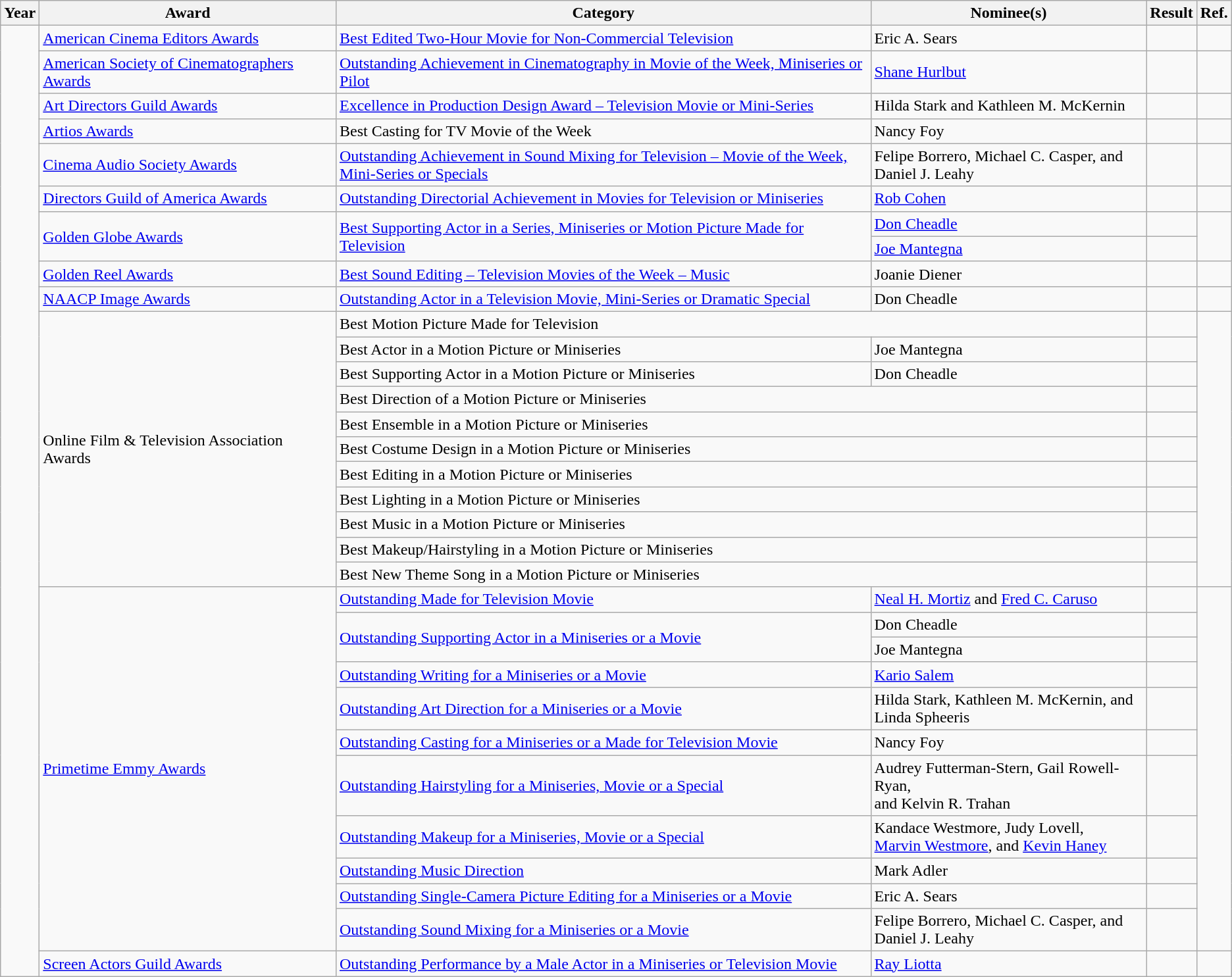<table class="wikitable plainrowheaders">
<tr>
<th>Year</th>
<th>Award</th>
<th>Category</th>
<th>Nominee(s)</th>
<th>Result</th>
<th>Ref.</th>
</tr>
<tr>
<td rowspan="50"></td>
<td><a href='#'>American Cinema Editors Awards</a></td>
<td><a href='#'>Best Edited Two-Hour Movie for Non-Commercial Television</a></td>
<td>Eric A. Sears</td>
<td></td>
<td align="center"></td>
</tr>
<tr>
<td><a href='#'>American Society of Cinematographers Awards</a></td>
<td><a href='#'>Outstanding Achievement in Cinematography in Movie of the Week, Miniseries or Pilot</a></td>
<td><a href='#'>Shane Hurlbut</a></td>
<td></td>
<td align="center"></td>
</tr>
<tr>
<td><a href='#'>Art Directors Guild Awards</a></td>
<td><a href='#'>Excellence in Production Design Award – Television Movie or Mini-Series</a></td>
<td>Hilda Stark and Kathleen M. McKernin</td>
<td></td>
<td align="center"></td>
</tr>
<tr>
<td><a href='#'>Artios Awards</a></td>
<td>Best Casting for TV Movie of the Week</td>
<td>Nancy Foy</td>
<td></td>
<td align="center"></td>
</tr>
<tr>
<td><a href='#'>Cinema Audio Society Awards</a></td>
<td><a href='#'>Outstanding Achievement in Sound Mixing for Television – Movie of the Week, <br> Mini-Series or Specials</a></td>
<td>Felipe Borrero, Michael C. Casper, and <br> Daniel J. Leahy</td>
<td></td>
<td align="center"></td>
</tr>
<tr>
<td><a href='#'>Directors Guild of America Awards</a></td>
<td><a href='#'>Outstanding Directorial Achievement in Movies for Television or Miniseries</a></td>
<td><a href='#'>Rob Cohen</a></td>
<td></td>
<td align="center"></td>
</tr>
<tr>
<td rowspan="2"><a href='#'>Golden Globe Awards</a></td>
<td rowspan="2"><a href='#'>Best Supporting Actor in a Series, Miniseries or Motion Picture Made for Television</a></td>
<td><a href='#'>Don Cheadle</a></td>
<td></td>
<td align="center" rowspan="2"></td>
</tr>
<tr>
<td><a href='#'>Joe Mantegna</a></td>
<td></td>
</tr>
<tr>
<td><a href='#'>Golden Reel Awards</a></td>
<td><a href='#'>Best Sound Editing – Television Movies of the Week – Music</a></td>
<td>Joanie Diener</td>
<td></td>
<td align="center"></td>
</tr>
<tr>
<td><a href='#'>NAACP Image Awards</a></td>
<td><a href='#'>Outstanding Actor in a Television Movie, Mini-Series or Dramatic Special</a></td>
<td>Don Cheadle</td>
<td></td>
<td align="center"></td>
</tr>
<tr>
<td rowspan="11">Online Film & Television Association Awards</td>
<td colspan="2">Best Motion Picture Made for Television</td>
<td></td>
<td align="center" rowspan="11"></td>
</tr>
<tr>
<td>Best Actor in a Motion Picture or Miniseries</td>
<td>Joe Mantegna</td>
<td></td>
</tr>
<tr>
<td>Best Supporting Actor in a Motion Picture or Miniseries</td>
<td>Don Cheadle</td>
<td></td>
</tr>
<tr>
<td colspan="2">Best Direction of a Motion Picture or Miniseries</td>
<td></td>
</tr>
<tr>
<td colspan="2">Best Ensemble in a Motion Picture or Miniseries</td>
<td></td>
</tr>
<tr>
<td colspan="2">Best Costume Design in a Motion Picture or Miniseries</td>
<td></td>
</tr>
<tr>
<td colspan="2">Best Editing in a Motion Picture or Miniseries</td>
<td></td>
</tr>
<tr>
<td colspan="2">Best Lighting in a Motion Picture or Miniseries</td>
<td></td>
</tr>
<tr>
<td colspan="2">Best Music in a Motion Picture or Miniseries</td>
<td></td>
</tr>
<tr>
<td colspan="2">Best Makeup/Hairstyling in a Motion Picture or Miniseries</td>
<td></td>
</tr>
<tr>
<td colspan="2">Best New Theme Song in a Motion Picture or Miniseries</td>
<td></td>
</tr>
<tr>
<td rowspan="11"><a href='#'>Primetime Emmy Awards</a></td>
<td><a href='#'>Outstanding Made for Television Movie</a></td>
<td><a href='#'>Neal H. Mortiz</a> and <a href='#'>Fred C. Caruso</a></td>
<td></td>
<td align="center" rowspan="11"></td>
</tr>
<tr>
<td rowspan="2"><a href='#'>Outstanding Supporting Actor in a Miniseries or a Movie</a></td>
<td>Don Cheadle</td>
<td></td>
</tr>
<tr>
<td>Joe Mantegna</td>
<td></td>
</tr>
<tr>
<td><a href='#'>Outstanding Writing for a Miniseries or a Movie</a></td>
<td><a href='#'>Kario Salem</a></td>
<td></td>
</tr>
<tr>
<td><a href='#'>Outstanding Art Direction for a Miniseries or a Movie</a></td>
<td>Hilda Stark, Kathleen M. McKernin, and <br> Linda Spheeris</td>
<td></td>
</tr>
<tr>
<td><a href='#'>Outstanding Casting for a Miniseries or a Made for Television Movie</a></td>
<td>Nancy Foy</td>
<td></td>
</tr>
<tr>
<td><a href='#'>Outstanding Hairstyling for a Miniseries, Movie or a Special</a></td>
<td>Audrey Futterman-Stern, Gail Rowell-Ryan, <br> and Kelvin R. Trahan</td>
<td></td>
</tr>
<tr>
<td><a href='#'>Outstanding Makeup for a Miniseries, Movie or a Special</a></td>
<td>Kandace Westmore, Judy Lovell, <br> <a href='#'>Marvin Westmore</a>, and <a href='#'>Kevin Haney</a></td>
<td></td>
</tr>
<tr>
<td><a href='#'>Outstanding Music Direction</a></td>
<td>Mark Adler</td>
<td></td>
</tr>
<tr>
<td><a href='#'>Outstanding Single-Camera Picture Editing for a Miniseries or a Movie</a></td>
<td>Eric A. Sears</td>
<td></td>
</tr>
<tr>
<td><a href='#'>Outstanding Sound Mixing for a Miniseries or a Movie</a></td>
<td>Felipe Borrero, Michael C. Casper, and <br> Daniel J. Leahy</td>
<td></td>
</tr>
<tr>
<td><a href='#'>Screen Actors Guild Awards</a></td>
<td><a href='#'>Outstanding Performance by a Male Actor in a Miniseries or Television Movie</a></td>
<td><a href='#'>Ray Liotta</a></td>
<td></td>
<td align="center"></td>
</tr>
</table>
